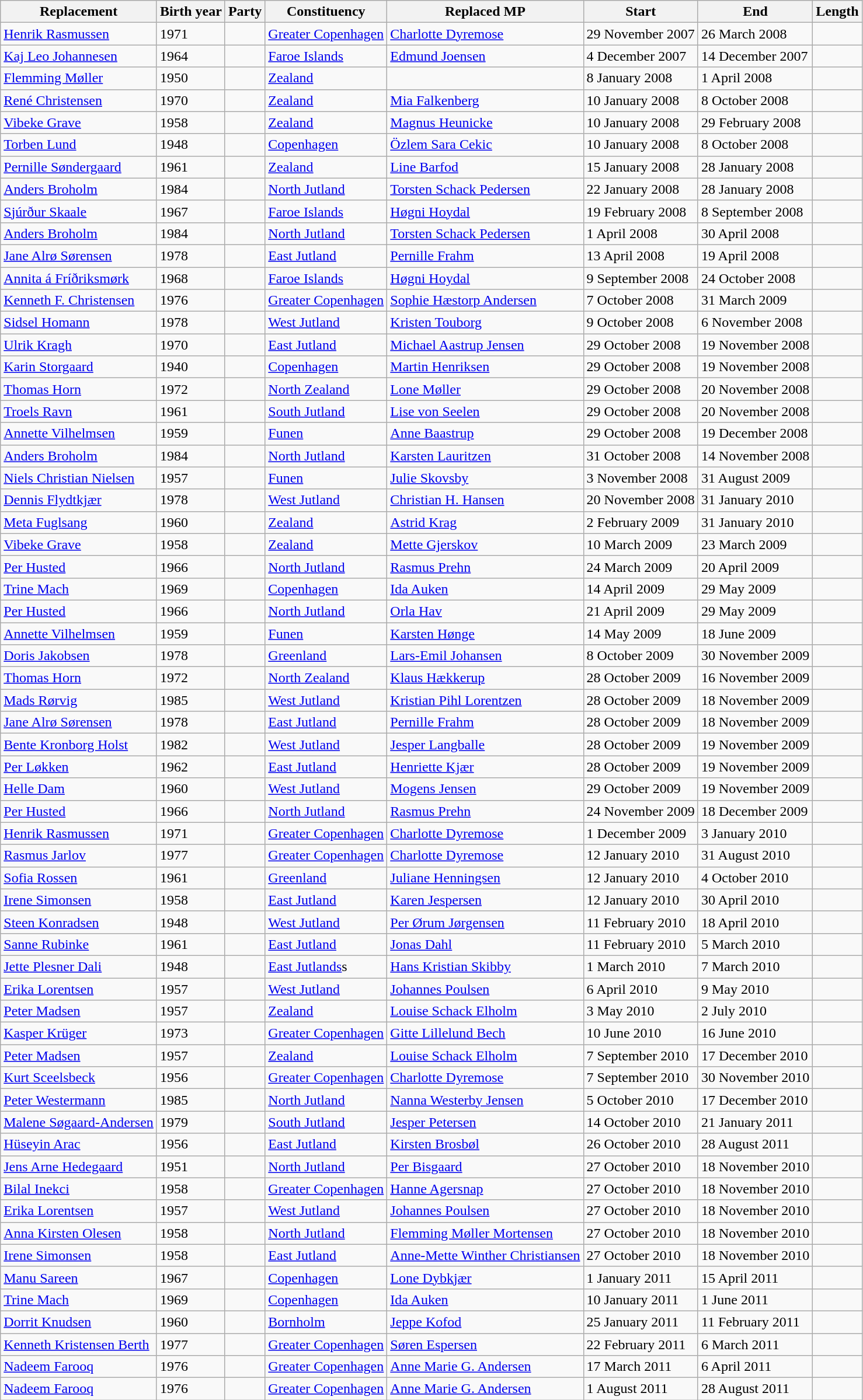<table class="wikitable sortable">
<tr>
<th>Replacement</th>
<th>Birth year</th>
<th>Party</th>
<th>Constituency</th>
<th>Replaced MP</th>
<th>Start</th>
<th>End</th>
<th>Length</th>
</tr>
<tr>
<td><a href='#'>Henrik Rasmussen</a></td>
<td>1971</td>
<td data-sort-value="C" style="text-align: left;"></td>
<td><a href='#'>Greater Copenhagen</a></td>
<td><a href='#'>Charlotte Dyremose</a></td>
<td>29 November 2007</td>
<td>26 March 2008</td>
<td></td>
</tr>
<tr>
<td><a href='#'>Kaj Leo Johannesen</a></td>
<td>1964</td>
<td data-sort-value="SP" style="text-align: left;"></td>
<td><a href='#'>Faroe Islands</a></td>
<td><a href='#'>Edmund Joensen</a></td>
<td>4 December 2007</td>
<td>14 December 2007</td>
<td></td>
</tr>
<tr>
<td><a href='#'>Flemming Møller</a></td>
<td>1950</td>
<td data-sort-value="V" style="text-align: left;"></td>
<td><a href='#'>Zealand</a></td>
<td></td>
<td>8 January 2008</td>
<td>1 April 2008</td>
<td></td>
</tr>
<tr>
<td><a href='#'>René Christensen</a></td>
<td>1970</td>
<td data-sort-value="O" style="text-align: left;"></td>
<td><a href='#'>Zealand</a></td>
<td><a href='#'>Mia Falkenberg</a></td>
<td>10 January 2008</td>
<td>8 October 2008</td>
<td></td>
</tr>
<tr>
<td><a href='#'>Vibeke Grave</a></td>
<td>1958</td>
<td data-sort-value="A" style="text-align: left;"></td>
<td><a href='#'>Zealand</a></td>
<td><a href='#'>Magnus Heunicke</a></td>
<td>10 January 2008</td>
<td>29 February 2008</td>
<td></td>
</tr>
<tr>
<td><a href='#'>Torben Lund</a></td>
<td>1948</td>
<td data-sort-value="F" style="text-align: left;"></td>
<td><a href='#'>Copenhagen</a></td>
<td><a href='#'>Özlem Sara Cekic</a></td>
<td>10 January 2008</td>
<td>8 October 2008</td>
<td></td>
</tr>
<tr>
<td><a href='#'>Pernille Søndergaard</a></td>
<td>1961</td>
<td data-sort-value="ZA" style="text-align: left;"></td>
<td><a href='#'>Zealand</a></td>
<td><a href='#'>Line Barfod</a></td>
<td>15 January 2008</td>
<td>28 January 2008</td>
<td></td>
</tr>
<tr>
<td><a href='#'>Anders Broholm</a></td>
<td>1984</td>
<td data-sort-value="V" style="text-align: left;"></td>
<td><a href='#'>North Jutland</a></td>
<td><a href='#'>Torsten Schack Pedersen</a></td>
<td>22 January 2008</td>
<td>28 January 2008</td>
<td></td>
</tr>
<tr>
<td><a href='#'>Sjúrður Skaale</a></td>
<td>1967</td>
<td data-sort-value="TJ" style="text-align: left;"></td>
<td><a href='#'>Faroe Islands</a></td>
<td><a href='#'>Høgni Hoydal</a></td>
<td>19 February 2008</td>
<td>8 September 2008</td>
<td></td>
</tr>
<tr>
<td><a href='#'>Anders Broholm</a></td>
<td>1984</td>
<td data-sort-value="V" style="text-align: left;"></td>
<td><a href='#'>North Jutland</a></td>
<td><a href='#'>Torsten Schack Pedersen</a></td>
<td>1 April 2008</td>
<td>30 April 2008</td>
<td></td>
</tr>
<tr>
<td><a href='#'>Jane Alrø Sørensen</a></td>
<td>1978</td>
<td data-sort-value="F" style="text-align: left;"></td>
<td><a href='#'>East Jutland</a></td>
<td><a href='#'>Pernille Frahm</a></td>
<td>13 April 2008</td>
<td>19 April 2008</td>
<td></td>
</tr>
<tr>
<td><a href='#'>Annita á Fríðriksmørk</a></td>
<td>1968</td>
<td data-sort-value="TJ" style="text-align: left;"></td>
<td><a href='#'>Faroe Islands</a></td>
<td><a href='#'>Høgni Hoydal</a></td>
<td>9 September 2008</td>
<td>24 October 2008</td>
<td></td>
</tr>
<tr>
<td><a href='#'>Kenneth F. Christensen</a></td>
<td>1976</td>
<td data-sort-value="A" style="text-align: left;"></td>
<td><a href='#'>Greater Copenhagen</a></td>
<td><a href='#'>Sophie Hæstorp Andersen</a></td>
<td>7 October 2008</td>
<td>31 March 2009</td>
<td></td>
</tr>
<tr>
<td><a href='#'>Sidsel Homann</a></td>
<td>1978</td>
<td data-sort-value="F" style="text-align: left;"></td>
<td><a href='#'>West Jutland</a></td>
<td><a href='#'>Kristen Touborg</a></td>
<td>9 October 2008</td>
<td>6 November 2008</td>
<td></td>
</tr>
<tr>
<td><a href='#'>Ulrik Kragh</a></td>
<td>1970</td>
<td data-sort-value="V" style="text-align: left;"></td>
<td><a href='#'>East Jutland</a></td>
<td><a href='#'>Michael Aastrup Jensen</a></td>
<td>29 October 2008</td>
<td>19 November 2008</td>
<td></td>
</tr>
<tr>
<td><a href='#'>Karin Storgaard</a></td>
<td>1940</td>
<td data-sort-value="O" style="text-align: left;"></td>
<td><a href='#'>Copenhagen</a></td>
<td><a href='#'>Martin Henriksen</a></td>
<td>29 October 2008</td>
<td>19 November 2008</td>
<td></td>
</tr>
<tr>
<td><a href='#'>Thomas Horn</a></td>
<td>1972</td>
<td data-sort-value="A" style="text-align: left;"></td>
<td><a href='#'>North Zealand</a></td>
<td><a href='#'>Lone Møller</a></td>
<td>29 October 2008</td>
<td>20 November 2008</td>
<td></td>
</tr>
<tr>
<td><a href='#'>Troels Ravn</a></td>
<td>1961</td>
<td data-sort-value="A" style="text-align: left;"></td>
<td><a href='#'>South Jutland</a></td>
<td><a href='#'>Lise von Seelen</a></td>
<td>29 October 2008</td>
<td>20 November 2008</td>
<td></td>
</tr>
<tr>
<td><a href='#'>Annette Vilhelmsen</a></td>
<td>1959</td>
<td data-sort-value="F" style="text-align: left;"></td>
<td><a href='#'>Funen</a></td>
<td><a href='#'>Anne Baastrup</a></td>
<td>29 October 2008</td>
<td>19 December 2008</td>
<td></td>
</tr>
<tr>
<td><a href='#'>Anders Broholm</a></td>
<td>1984</td>
<td data-sort-value="V" style="text-align: left;"></td>
<td><a href='#'>North Jutland</a></td>
<td><a href='#'>Karsten Lauritzen</a></td>
<td>31 October 2008</td>
<td>14 November 2008</td>
<td></td>
</tr>
<tr>
<td><a href='#'>Niels Christian Nielsen</a></td>
<td>1957</td>
<td data-sort-value="A" style="text-align: left;"></td>
<td><a href='#'>Funen</a></td>
<td><a href='#'>Julie Skovsby</a></td>
<td>3 November 2008</td>
<td>31 August 2009</td>
<td></td>
</tr>
<tr>
<td><a href='#'>Dennis Flydtkjær</a></td>
<td>1978</td>
<td data-sort-value="O" style="text-align: left;"></td>
<td><a href='#'>West Jutland</a></td>
<td><a href='#'>Christian H. Hansen</a></td>
<td>20 November 2008</td>
<td>31 January 2010</td>
<td></td>
</tr>
<tr>
<td><a href='#'>Meta Fuglsang</a></td>
<td>1960</td>
<td data-sort-value="F" style="text-align: left;"></td>
<td><a href='#'>Zealand</a></td>
<td><a href='#'>Astrid Krag</a></td>
<td>2 February 2009</td>
<td>31 January 2010</td>
<td></td>
</tr>
<tr>
<td><a href='#'>Vibeke Grave</a></td>
<td>1958</td>
<td data-sort-value="A" style="text-align: left;"></td>
<td><a href='#'>Zealand</a></td>
<td><a href='#'>Mette Gjerskov</a></td>
<td>10 March 2009</td>
<td>23 March 2009</td>
<td></td>
</tr>
<tr>
<td><a href='#'>Per Husted</a></td>
<td>1966</td>
<td data-sort-value="A" style="text-align: left;"></td>
<td><a href='#'>North Jutland</a></td>
<td><a href='#'>Rasmus Prehn</a></td>
<td>24 March 2009</td>
<td>20 April 2009</td>
<td></td>
</tr>
<tr>
<td><a href='#'>Trine Mach</a></td>
<td>1969</td>
<td data-sort-value="F" style="text-align: left;"></td>
<td><a href='#'>Copenhagen</a></td>
<td><a href='#'>Ida Auken</a></td>
<td>14 April 2009</td>
<td>29 May 2009</td>
<td></td>
</tr>
<tr>
<td><a href='#'>Per Husted</a></td>
<td>1966</td>
<td data-sort-value="A" style="text-align: left;"></td>
<td><a href='#'>North Jutland</a></td>
<td><a href='#'>Orla Hav</a></td>
<td>21 April 2009</td>
<td>29 May 2009</td>
<td></td>
</tr>
<tr>
<td><a href='#'>Annette Vilhelmsen</a></td>
<td>1959</td>
<td data-sort-value="F" style="text-align: left;"></td>
<td><a href='#'>Funen</a></td>
<td><a href='#'>Karsten Hønge</a></td>
<td>14 May 2009</td>
<td>18 June 2009</td>
<td></td>
</tr>
<tr>
<td><a href='#'>Doris Jakobsen</a></td>
<td>1978</td>
<td data-sort-value="SI" style="text-align: left;"></td>
<td><a href='#'>Greenland</a></td>
<td><a href='#'>Lars-Emil Johansen</a></td>
<td>8 October 2009</td>
<td>30 November 2009</td>
<td></td>
</tr>
<tr>
<td><a href='#'>Thomas Horn</a></td>
<td>1972</td>
<td data-sort-value="A" style="text-align: left;"></td>
<td><a href='#'>North Zealand</a></td>
<td><a href='#'>Klaus Hækkerup</a></td>
<td>28 October 2009</td>
<td>16 November 2009</td>
<td></td>
</tr>
<tr>
<td><a href='#'>Mads Rørvig</a></td>
<td>1985</td>
<td data-sort-value="V" style="text-align: left;"></td>
<td><a href='#'>West Jutland</a></td>
<td><a href='#'>Kristian Pihl Lorentzen</a></td>
<td>28 October 2009</td>
<td>18 November 2009</td>
<td></td>
</tr>
<tr>
<td><a href='#'>Jane Alrø Sørensen</a></td>
<td>1978</td>
<td data-sort-value="F" style="text-align: left;"></td>
<td><a href='#'>East Jutland</a></td>
<td><a href='#'>Pernille Frahm</a></td>
<td>28 October 2009</td>
<td>18 November 2009</td>
<td></td>
</tr>
<tr>
<td><a href='#'>Bente Kronborg Holst</a></td>
<td>1982</td>
<td data-sort-value="O" style="text-align: left;"></td>
<td><a href='#'>West Jutland</a></td>
<td><a href='#'>Jesper Langballe</a></td>
<td>28 October 2009</td>
<td>19 November 2009</td>
<td></td>
</tr>
<tr>
<td><a href='#'>Per Løkken</a></td>
<td>1962</td>
<td data-sort-value="C" style="text-align: left;"></td>
<td><a href='#'>East Jutland</a></td>
<td><a href='#'>Henriette Kjær</a></td>
<td>28 October 2009</td>
<td>19 November 2009</td>
<td></td>
</tr>
<tr>
<td><a href='#'>Helle Dam</a></td>
<td>1960</td>
<td data-sort-value="A" style="text-align: left;"></td>
<td><a href='#'>West Jutland</a></td>
<td><a href='#'>Mogens Jensen</a></td>
<td>29 October 2009</td>
<td>19 November 2009</td>
<td></td>
</tr>
<tr>
<td><a href='#'>Per Husted</a></td>
<td>1966</td>
<td data-sort-value="A" style="text-align: left;"></td>
<td><a href='#'>North Jutland</a></td>
<td><a href='#'>Rasmus Prehn</a></td>
<td>24 November 2009</td>
<td>18 December 2009</td>
<td></td>
</tr>
<tr>
<td><a href='#'>Henrik Rasmussen</a></td>
<td>1971</td>
<td data-sort-value="C" style="text-align: left;"></td>
<td><a href='#'>Greater Copenhagen</a></td>
<td><a href='#'>Charlotte Dyremose</a></td>
<td>1 December 2009</td>
<td>3 January 2010</td>
<td></td>
</tr>
<tr>
<td><a href='#'>Rasmus Jarlov</a></td>
<td>1977</td>
<td data-sort-value="C" style="text-align: left;"></td>
<td><a href='#'>Greater Copenhagen</a></td>
<td><a href='#'>Charlotte Dyremose</a></td>
<td>12 January 2010</td>
<td>31 August 2010</td>
<td></td>
</tr>
<tr>
<td><a href='#'>Sofia Rossen</a></td>
<td>1961</td>
<td data-sort-value="IA" style="text-align: left;"></td>
<td><a href='#'>Greenland</a></td>
<td><a href='#'>Juliane Henningsen</a></td>
<td>12 January 2010</td>
<td>4 October 2010</td>
<td></td>
</tr>
<tr>
<td><a href='#'>Irene Simonsen</a></td>
<td>1958</td>
<td data-sort-value="V" style="text-align: left;"></td>
<td><a href='#'>East Jutland</a></td>
<td><a href='#'>Karen Jespersen</a></td>
<td>12 January 2010</td>
<td>30 April 2010</td>
<td></td>
</tr>
<tr>
<td><a href='#'>Steen Konradsen</a></td>
<td>1948</td>
<td data-sort-value="C" style="text-align: left;"></td>
<td><a href='#'>West Jutland</a></td>
<td><a href='#'>Per Ørum Jørgensen</a></td>
<td>11 February 2010</td>
<td>18 April 2010</td>
<td></td>
</tr>
<tr>
<td><a href='#'>Sanne Rubinke</a></td>
<td>1961</td>
<td data-sort-value="F" style="text-align: left;"></td>
<td><a href='#'>East Jutland</a></td>
<td><a href='#'>Jonas Dahl</a></td>
<td>11 February 2010</td>
<td>5 March 2010</td>
<td></td>
</tr>
<tr>
<td><a href='#'>Jette Plesner Dali</a></td>
<td>1948</td>
<td data-sort-value="O" style="text-align: left;"></td>
<td><a href='#'>East Jutlands</a>s</td>
<td><a href='#'>Hans Kristian Skibby</a></td>
<td>1 March 2010</td>
<td>7 March 2010</td>
<td></td>
</tr>
<tr>
<td><a href='#'>Erika Lorentsen</a></td>
<td>1957</td>
<td data-sort-value="B" style="text-align: left;"></td>
<td><a href='#'>West Jutland</a></td>
<td><a href='#'>Johannes Poulsen</a></td>
<td>6 April 2010</td>
<td>9 May 2010</td>
<td></td>
</tr>
<tr>
<td><a href='#'>Peter Madsen</a></td>
<td>1957</td>
<td data-sort-value="V" style="text-align: left;"></td>
<td><a href='#'>Zealand</a></td>
<td><a href='#'>Louise Schack Elholm</a></td>
<td>3 May 2010</td>
<td>2 July 2010</td>
<td></td>
</tr>
<tr>
<td><a href='#'>Kasper Krüger</a></td>
<td>1973</td>
<td data-sort-value="V" style="text-align: left;"></td>
<td><a href='#'>Greater Copenhagen</a></td>
<td><a href='#'>Gitte Lillelund Bech</a></td>
<td>10 June 2010</td>
<td>16 June 2010</td>
<td></td>
</tr>
<tr>
<td><a href='#'>Peter Madsen</a></td>
<td>1957</td>
<td data-sort-value="V" style="text-align: left;"></td>
<td><a href='#'>Zealand</a></td>
<td><a href='#'>Louise Schack Elholm</a></td>
<td>7 September 2010</td>
<td>17 December 2010</td>
<td></td>
</tr>
<tr>
<td><a href='#'>Kurt Sceelsbeck</a></td>
<td>1956</td>
<td data-sort-value="C" style="text-align: left;"></td>
<td><a href='#'>Greater Copenhagen</a></td>
<td><a href='#'>Charlotte Dyremose</a></td>
<td>7 September 2010</td>
<td>30 November 2010</td>
<td></td>
</tr>
<tr>
<td><a href='#'>Peter Westermann</a></td>
<td>1985</td>
<td data-sort-value="F" style="text-align: left;"></td>
<td><a href='#'>North Jutland</a></td>
<td><a href='#'>Nanna Westerby Jensen</a></td>
<td>5 October 2010</td>
<td>17 December 2010</td>
<td></td>
</tr>
<tr>
<td><a href='#'>Malene Søgaard-Andersen</a></td>
<td>1979</td>
<td data-sort-value="F" style="text-align: left;"></td>
<td><a href='#'>South Jutland</a></td>
<td><a href='#'>Jesper Petersen</a></td>
<td>14 October 2010</td>
<td>21 January 2011</td>
<td></td>
</tr>
<tr>
<td><a href='#'>Hüseyin Arac</a></td>
<td>1956</td>
<td data-sort-value="A" style="text-align: left;"></td>
<td><a href='#'>East Jutland</a></td>
<td><a href='#'>Kirsten Brosbøl</a></td>
<td>26 October 2010</td>
<td>28 August 2011</td>
<td></td>
</tr>
<tr>
<td><a href='#'>Jens Arne Hedegaard</a></td>
<td>1951</td>
<td data-sort-value="V" style="text-align: left;"></td>
<td><a href='#'>North Jutland</a></td>
<td><a href='#'>Per Bisgaard</a></td>
<td>27 October 2010</td>
<td>18 November 2010</td>
<td></td>
</tr>
<tr>
<td><a href='#'>Bilal Inekci</a></td>
<td>1958</td>
<td data-sort-value="F" style="text-align: left;"></td>
<td><a href='#'>Greater Copenhagen</a></td>
<td><a href='#'>Hanne Agersnap</a></td>
<td>27 October 2010</td>
<td>18 November 2010</td>
<td></td>
</tr>
<tr>
<td><a href='#'>Erika Lorentsen</a></td>
<td>1957</td>
<td data-sort-value="B" style="text-align: left;"></td>
<td><a href='#'>West Jutland</a></td>
<td><a href='#'>Johannes Poulsen</a></td>
<td>27 October 2010</td>
<td>18 November 2010</td>
<td></td>
</tr>
<tr>
<td><a href='#'>Anna Kirsten Olesen</a></td>
<td>1958</td>
<td data-sort-value="A" style="text-align: left;"></td>
<td><a href='#'>North Jutland</a></td>
<td><a href='#'>Flemming Møller Mortensen</a></td>
<td>27 October 2010</td>
<td>18 November 2010</td>
<td></td>
</tr>
<tr>
<td><a href='#'>Irene Simonsen</a></td>
<td>1958</td>
<td data-sort-value="V" style="text-align: left;"></td>
<td><a href='#'>East Jutland</a></td>
<td><a href='#'>Anne-Mette Winther Christiansen</a></td>
<td>27 October 2010</td>
<td>18 November 2010</td>
<td></td>
</tr>
<tr>
<td><a href='#'>Manu Sareen</a></td>
<td>1967</td>
<td data-sort-value="B" style="text-align: left;"></td>
<td><a href='#'>Copenhagen</a></td>
<td><a href='#'>Lone Dybkjær</a></td>
<td>1 January 2011</td>
<td>15 April 2011</td>
<td></td>
</tr>
<tr>
<td><a href='#'>Trine Mach</a></td>
<td>1969</td>
<td data-sort-value="F" style="text-align: left;"></td>
<td><a href='#'>Copenhagen</a></td>
<td><a href='#'>Ida Auken</a></td>
<td>10 January 2011</td>
<td>1 June 2011</td>
<td></td>
</tr>
<tr>
<td><a href='#'>Dorrit Knudsen</a></td>
<td>1960</td>
<td data-sort-value="A" style="text-align: left;"></td>
<td><a href='#'>Bornholm</a></td>
<td><a href='#'>Jeppe Kofod</a></td>
<td>25 January 2011</td>
<td>11 February 2011</td>
<td></td>
</tr>
<tr>
<td><a href='#'>Kenneth Kristensen Berth</a></td>
<td>1977</td>
<td data-sort-value="O" style="text-align: left;"></td>
<td><a href='#'>Greater Copenhagen</a></td>
<td><a href='#'>Søren Espersen</a></td>
<td>22 February 2011</td>
<td>6 March 2011</td>
<td></td>
</tr>
<tr>
<td><a href='#'>Nadeem Farooq</a></td>
<td>1976</td>
<td data-sort-value="B" style="text-align: left;"></td>
<td><a href='#'>Greater Copenhagen</a></td>
<td><a href='#'>Anne Marie G. Andersen</a></td>
<td>17 March 2011</td>
<td>6 April 2011</td>
<td></td>
</tr>
<tr>
<td><a href='#'>Nadeem Farooq</a></td>
<td>1976</td>
<td data-sort-value="B" style="text-align: left;"></td>
<td><a href='#'>Greater Copenhagen</a></td>
<td><a href='#'>Anne Marie G. Andersen</a></td>
<td>1 August 2011</td>
<td>28 August 2011</td>
<td></td>
</tr>
</table>
